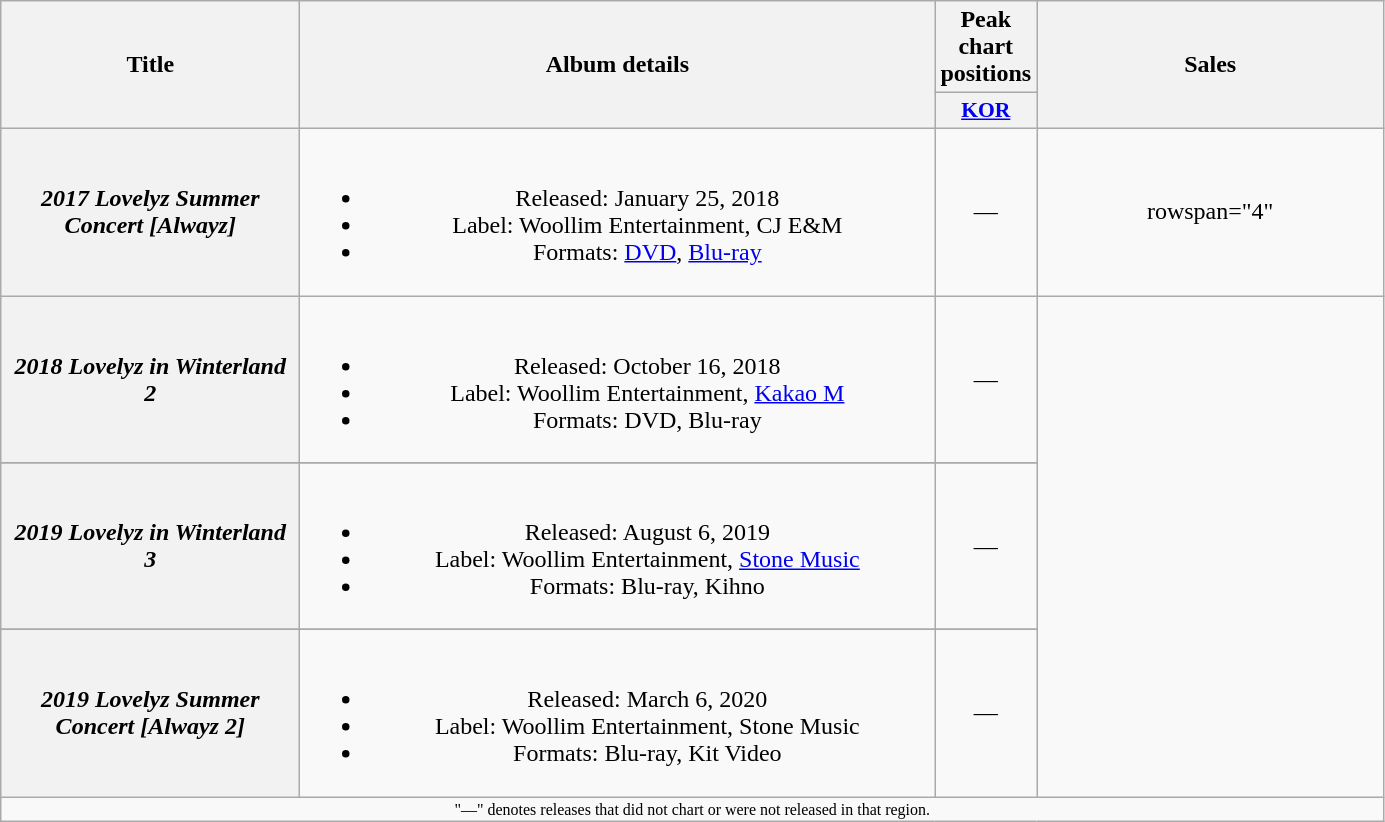<table class="wikitable plainrowheaders" style="text-align:center;">
<tr>
<th rowspan="2" style="width:12em;">Title</th>
<th rowspan="2" style="width:26em;">Album details</th>
<th colspan="1">Peak chart positions</th>
<th rowspan="2" style="width:14em;">Sales</th>
</tr>
<tr>
<th scope="col" style="width:3em;font-size:90%;"><a href='#'>KOR</a></th>
</tr>
<tr>
<th scope="row"><em>2017 Lovelyz Summer Concert [Alwayz]</em></th>
<td><br><ul><li>Released: January 25, 2018</li><li>Label: Woollim Entertainment, CJ E&M</li><li>Formats: <a href='#'>DVD</a>, <a href='#'>Blu-ray</a></li></ul></td>
<td>—</td>
<td>rowspan="4" </td>
</tr>
<tr>
<th scope="row"><em>2018 Lovelyz in Winterland 2</em></th>
<td><br><ul><li>Released: October 16, 2018</li><li>Label: Woollim Entertainment, <a href='#'>Kakao M</a></li><li>Formats: DVD, Blu-ray</li></ul></td>
<td>—</td>
</tr>
<tr>
</tr>
<tr>
<th scope="row"><em>2019 Lovelyz in Winterland 3</em></th>
<td><br><ul><li>Released: August 6, 2019</li><li>Label: Woollim Entertainment, <a href='#'>Stone Music</a></li><li>Formats: Blu-ray, Kihno</li></ul></td>
<td>—</td>
</tr>
<tr>
</tr>
<tr>
<th scope="row"><em>2019 Lovelyz Summer Concert [Alwayz 2]</em></th>
<td><br><ul><li>Released: March 6, 2020</li><li>Label: Woollim Entertainment, Stone Music</li><li>Formats: Blu-ray, Kit Video</li></ul></td>
<td>—</td>
</tr>
<tr>
<td colspan="6" style="font-size:8pt">"—" denotes releases that did not chart or were not released in that region.</td>
</tr>
</table>
